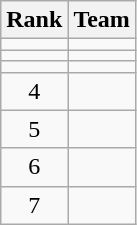<table class="wikitable">
<tr>
<th>Rank</th>
<th>Team</th>
</tr>
<tr>
<td align=center></td>
<td></td>
</tr>
<tr>
<td align=center></td>
<td></td>
</tr>
<tr>
<td align=center></td>
<td></td>
</tr>
<tr>
<td align=center>4</td>
<td></td>
</tr>
<tr>
<td align=center>5</td>
<td></td>
</tr>
<tr>
<td align=center>6</td>
<td></td>
</tr>
<tr>
<td align=center>7</td>
<td></td>
</tr>
</table>
